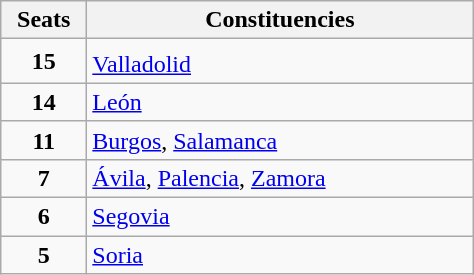<table class="wikitable" style="text-align:left;">
<tr>
<th width="50">Seats</th>
<th width="250">Constituencies</th>
</tr>
<tr>
<td align="center"><strong>15</strong></td>
<td><a href='#'>Valladolid</a><sup></sup></td>
</tr>
<tr>
<td align="center"><strong>14</strong></td>
<td><a href='#'>León</a></td>
</tr>
<tr>
<td align="center"><strong>11</strong></td>
<td><a href='#'>Burgos</a>, <a href='#'>Salamanca</a></td>
</tr>
<tr>
<td align="center"><strong>7</strong></td>
<td><a href='#'>Ávila</a>, <a href='#'>Palencia</a>, <a href='#'>Zamora</a></td>
</tr>
<tr>
<td align="center"><strong>6</strong></td>
<td><a href='#'>Segovia</a></td>
</tr>
<tr>
<td align="center"><strong>5</strong></td>
<td><a href='#'>Soria</a></td>
</tr>
</table>
